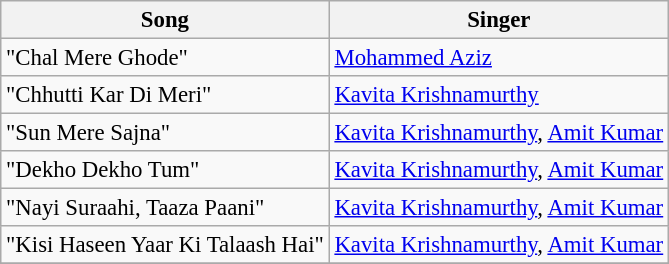<table class="wikitable" style="font-size:95%;">
<tr>
<th>Song</th>
<th>Singer</th>
</tr>
<tr>
<td>"Chal Mere Ghode"</td>
<td><a href='#'>Mohammed Aziz</a></td>
</tr>
<tr>
<td>"Chhutti Kar Di Meri"</td>
<td><a href='#'>Kavita Krishnamurthy</a></td>
</tr>
<tr>
<td>"Sun Mere Sajna"</td>
<td><a href='#'>Kavita Krishnamurthy</a>, <a href='#'>Amit Kumar</a></td>
</tr>
<tr>
<td>"Dekho Dekho Tum"</td>
<td><a href='#'>Kavita Krishnamurthy</a>, <a href='#'>Amit Kumar</a></td>
</tr>
<tr>
<td>"Nayi Suraahi, Taaza Paani"</td>
<td><a href='#'>Kavita Krishnamurthy</a>, <a href='#'>Amit Kumar</a></td>
</tr>
<tr>
<td>"Kisi Haseen Yaar Ki Talaash Hai"</td>
<td><a href='#'>Kavita Krishnamurthy</a>, <a href='#'>Amit Kumar</a></td>
</tr>
<tr>
</tr>
</table>
